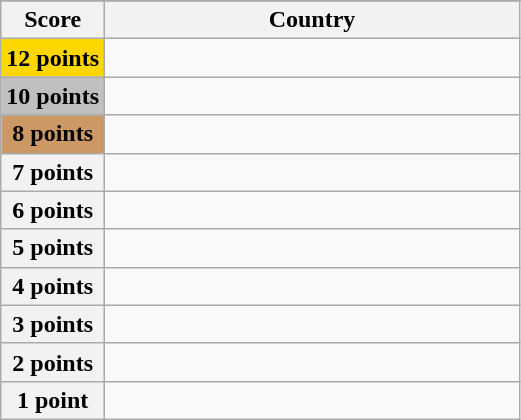<table class="wikitable">
<tr>
</tr>
<tr>
<th scope="col" width="20%">Score</th>
<th scope="col">Country</th>
</tr>
<tr>
<th scope="row" style="background:gold">12 points</th>
<td></td>
</tr>
<tr>
<th scope="row" style="background:silver">10 points</th>
<td></td>
</tr>
<tr>
<th scope="row" style="background:#CC9966">8 points</th>
<td></td>
</tr>
<tr>
<th scope="row">7 points</th>
<td></td>
</tr>
<tr>
<th scope="row">6 points</th>
<td></td>
</tr>
<tr>
<th scope="row">5 points</th>
<td></td>
</tr>
<tr>
<th scope="row">4 points</th>
<td></td>
</tr>
<tr>
<th scope="row">3 points</th>
<td></td>
</tr>
<tr>
<th scope="row">2 points</th>
<td></td>
</tr>
<tr>
<th scope="row">1 point</th>
<td></td>
</tr>
</table>
